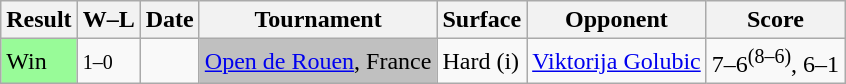<table class="sortable wikitable">
<tr>
<th>Result</th>
<th class=unsortable>W–L</th>
<th>Date</th>
<th>Tournament</th>
<th>Surface</th>
<th>Opponent</th>
<th class=unsortable>Score</th>
</tr>
<tr>
<td bgcolor=98FB98>Win</td>
<td><small>1–0</small></td>
<td><a href='#'></a></td>
<td bgcolor=silver><a href='#'>Open de Rouen</a>, France</td>
<td>Hard (i)</td>
<td> <a href='#'>Viktorija Golubic</a></td>
<td>7–6<sup>(8–6)</sup>, 6–1</td>
</tr>
</table>
